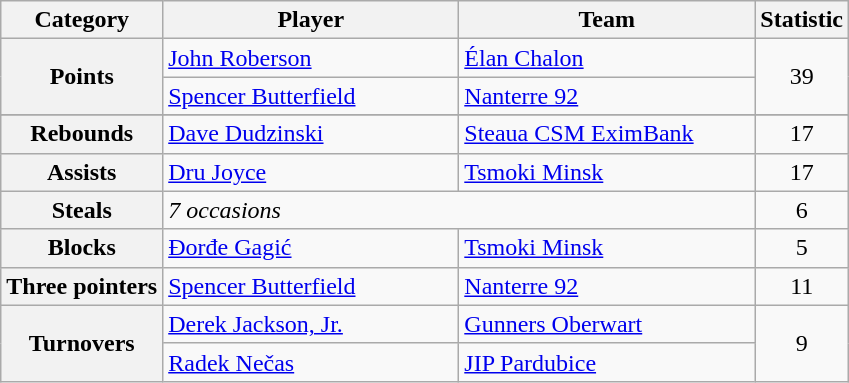<table class="wikitable">
<tr>
<th>Category</th>
<th width=190>Player</th>
<th width=190>Team</th>
<th>Statistic</th>
</tr>
<tr>
<th rowspan=2>Points</th>
<td> <a href='#'>John Roberson</a></td>
<td> <a href='#'>Élan Chalon</a></td>
<td rowspan=2 style="text-align:center;">39</td>
</tr>
<tr>
<td> <a href='#'>Spencer Butterfield</a></td>
<td> <a href='#'>Nanterre 92</a></td>
</tr>
<tr>
</tr>
<tr>
<th>Rebounds</th>
<td> <a href='#'>Dave Dudzinski</a></td>
<td> <a href='#'>Steaua CSM EximBank</a></td>
<td style="text-align:center;">17</td>
</tr>
<tr>
<th>Assists</th>
<td> <a href='#'>Dru Joyce</a></td>
<td> <a href='#'>Tsmoki Minsk</a></td>
<td style="text-align:center;">17</td>
</tr>
<tr>
<th>Steals</th>
<td colspan=2><em>7 occasions</em></td>
<td style="text-align:center;">6</td>
</tr>
<tr>
<th>Blocks</th>
<td> <a href='#'>Đorđe Gagić</a></td>
<td> <a href='#'>Tsmoki Minsk</a></td>
<td style="text-align:center;">5</td>
</tr>
<tr>
<th>Three pointers</th>
<td> <a href='#'>Spencer Butterfield</a></td>
<td> <a href='#'>Nanterre 92</a></td>
<td style="text-align:center;">11</td>
</tr>
<tr>
<th rowspan="2">Turnovers</th>
<td> <a href='#'>Derek Jackson, Jr.</a></td>
<td> <a href='#'>Gunners Oberwart</a></td>
<td rowspan="2" style="text-align:center;">9</td>
</tr>
<tr>
<td> <a href='#'>Radek Nečas</a></td>
<td> <a href='#'>JIP Pardubice</a></td>
</tr>
</table>
